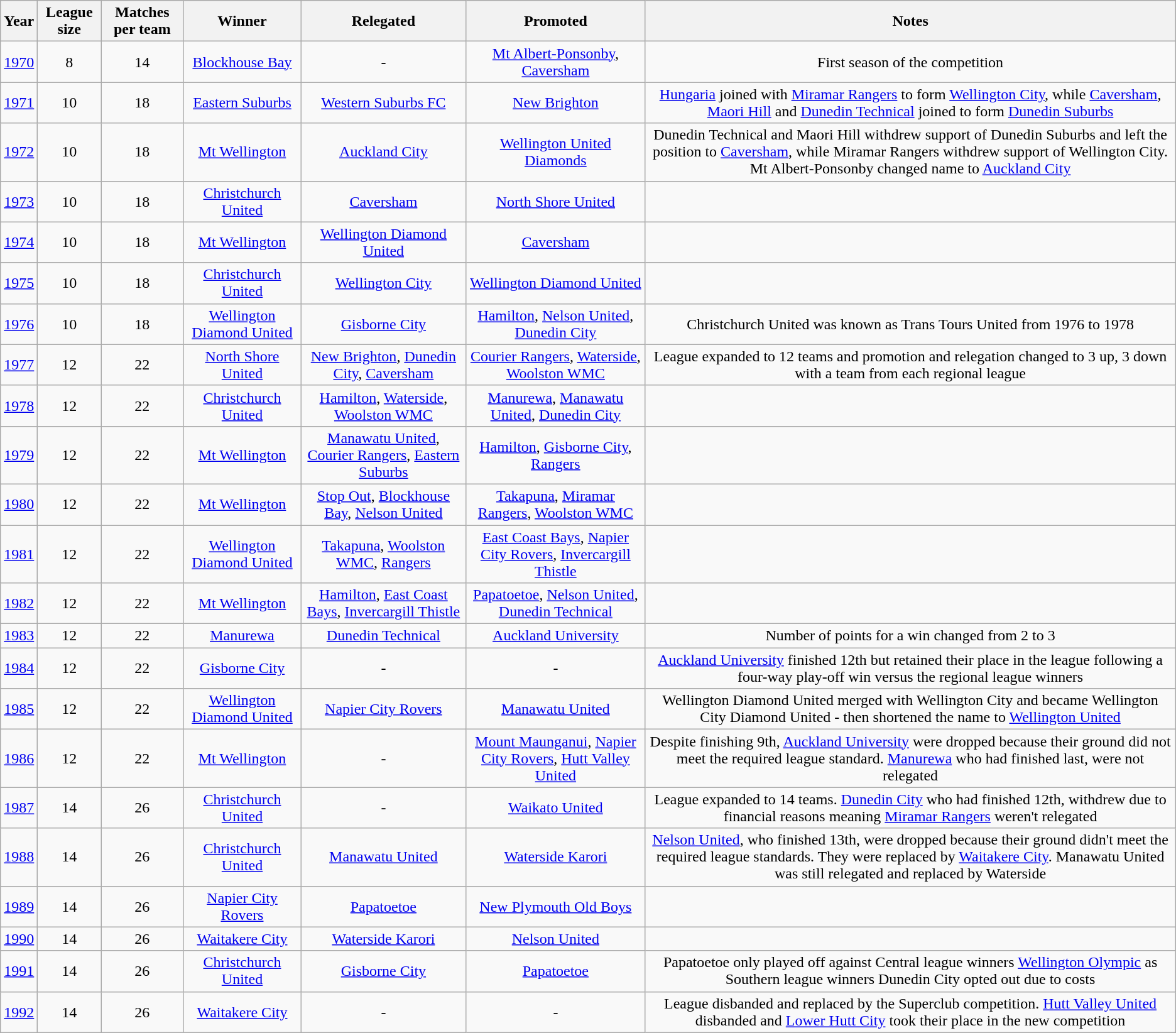<table class="wikitable">
<tr align=center>
<th>Year</th>
<th>League size</th>
<th>Matches per team</th>
<th>Winner</th>
<th>Relegated</th>
<th>Promoted</th>
<th>Notes</th>
</tr>
<tr align=center>
<td><a href='#'>1970</a></td>
<td>8</td>
<td>14</td>
<td><a href='#'>Blockhouse Bay</a></td>
<td>-</td>
<td><a href='#'>Mt Albert-Ponsonby</a>, <a href='#'>Caversham</a></td>
<td>First season of the competition</td>
</tr>
<tr align=center>
<td><a href='#'>1971</a></td>
<td>10</td>
<td>18</td>
<td><a href='#'>Eastern Suburbs</a></td>
<td><a href='#'>Western Suburbs FC</a></td>
<td><a href='#'>New Brighton</a></td>
<td><a href='#'>Hungaria</a> joined with <a href='#'>Miramar Rangers</a> to form <a href='#'>Wellington City</a>, while <a href='#'>Caversham</a>, <a href='#'>Maori Hill</a> and <a href='#'>Dunedin Technical</a> joined to form <a href='#'>Dunedin Suburbs</a></td>
</tr>
<tr align=center>
<td><a href='#'>1972</a></td>
<td>10</td>
<td>18</td>
<td><a href='#'>Mt Wellington</a></td>
<td><a href='#'>Auckland City</a></td>
<td><a href='#'>Wellington United Diamonds</a></td>
<td>Dunedin Technical and Maori Hill withdrew support of Dunedin Suburbs and left the position to <a href='#'>Caversham</a>, while Miramar Rangers withdrew support of Wellington City. Mt Albert-Ponsonby changed name to <a href='#'>Auckland City</a></td>
</tr>
<tr align=center>
<td><a href='#'>1973</a></td>
<td>10</td>
<td>18</td>
<td><a href='#'>Christchurch United</a></td>
<td><a href='#'>Caversham</a></td>
<td><a href='#'>North Shore United</a></td>
<td></td>
</tr>
<tr align=center>
<td><a href='#'>1974</a></td>
<td>10</td>
<td>18</td>
<td><a href='#'>Mt Wellington</a></td>
<td><a href='#'>Wellington Diamond United</a></td>
<td><a href='#'>Caversham</a></td>
<td></td>
</tr>
<tr align=center>
<td><a href='#'>1975</a></td>
<td>10</td>
<td>18</td>
<td><a href='#'>Christchurch United</a></td>
<td><a href='#'>Wellington City</a></td>
<td><a href='#'>Wellington Diamond United</a></td>
<td></td>
</tr>
<tr align=center>
<td><a href='#'>1976</a></td>
<td>10</td>
<td>18</td>
<td><a href='#'>Wellington Diamond United</a></td>
<td><a href='#'>Gisborne City</a></td>
<td><a href='#'>Hamilton</a>, <a href='#'>Nelson United</a>, <a href='#'>Dunedin City</a></td>
<td>Christchurch United was known as Trans Tours United from 1976 to 1978</td>
</tr>
<tr align=center>
<td><a href='#'>1977</a></td>
<td>12</td>
<td>22</td>
<td><a href='#'>North Shore United</a></td>
<td><a href='#'>New Brighton</a>, <a href='#'>Dunedin City</a>, <a href='#'>Caversham</a></td>
<td><a href='#'>Courier Rangers</a>, <a href='#'>Waterside</a>, <a href='#'>Woolston WMC</a></td>
<td>League expanded to 12 teams and promotion and relegation changed to 3 up, 3 down with a team from each regional league</td>
</tr>
<tr align=center>
<td><a href='#'>1978</a></td>
<td>12</td>
<td>22</td>
<td><a href='#'>Christchurch United</a></td>
<td><a href='#'>Hamilton</a>, <a href='#'>Waterside</a>, <a href='#'>Woolston WMC</a></td>
<td><a href='#'>Manurewa</a>, <a href='#'>Manawatu United</a>, <a href='#'>Dunedin City</a></td>
<td></td>
</tr>
<tr align=center>
<td><a href='#'>1979</a></td>
<td>12</td>
<td>22</td>
<td><a href='#'>Mt Wellington</a></td>
<td><a href='#'>Manawatu United</a>, <a href='#'>Courier Rangers</a>, <a href='#'>Eastern Suburbs</a></td>
<td><a href='#'>Hamilton</a>, <a href='#'>Gisborne City</a>, <a href='#'>Rangers</a></td>
<td></td>
</tr>
<tr align=center>
<td><a href='#'>1980</a></td>
<td>12</td>
<td>22</td>
<td><a href='#'>Mt Wellington</a></td>
<td><a href='#'>Stop Out</a>, <a href='#'>Blockhouse Bay</a>, <a href='#'>Nelson United</a></td>
<td><a href='#'>Takapuna</a>, <a href='#'>Miramar Rangers</a>, <a href='#'>Woolston WMC</a></td>
<td></td>
</tr>
<tr align=center>
<td><a href='#'>1981</a></td>
<td>12</td>
<td>22</td>
<td><a href='#'>Wellington Diamond United</a></td>
<td><a href='#'>Takapuna</a>, <a href='#'>Woolston WMC</a>, <a href='#'>Rangers</a></td>
<td><a href='#'>East Coast Bays</a>, <a href='#'>Napier City Rovers</a>, <a href='#'>Invercargill Thistle</a></td>
<td></td>
</tr>
<tr align=center>
<td><a href='#'>1982</a></td>
<td>12</td>
<td>22</td>
<td><a href='#'>Mt Wellington</a></td>
<td><a href='#'>Hamilton</a>, <a href='#'>East Coast Bays</a>, <a href='#'>Invercargill Thistle</a></td>
<td><a href='#'>Papatoetoe</a>, <a href='#'>Nelson United</a>, <a href='#'>Dunedin Technical</a></td>
<td></td>
</tr>
<tr align=center>
<td><a href='#'>1983</a></td>
<td>12</td>
<td>22</td>
<td><a href='#'>Manurewa</a></td>
<td><a href='#'>Dunedin Technical</a></td>
<td><a href='#'>Auckland University</a></td>
<td>Number of points for a win changed from 2 to 3</td>
</tr>
<tr align=center>
<td><a href='#'>1984</a></td>
<td>12</td>
<td>22</td>
<td><a href='#'>Gisborne City</a></td>
<td>-</td>
<td>-</td>
<td><a href='#'>Auckland University</a> finished 12th but retained their place in the league following a four-way play-off win versus the regional league winners</td>
</tr>
<tr align=center>
<td><a href='#'>1985</a></td>
<td>12</td>
<td>22</td>
<td><a href='#'>Wellington Diamond United</a></td>
<td><a href='#'>Napier City Rovers</a></td>
<td><a href='#'>Manawatu United</a></td>
<td>Wellington Diamond United merged with Wellington City and became Wellington City Diamond United - then shortened the name to <a href='#'>Wellington United</a></td>
</tr>
<tr align=center>
<td><a href='#'>1986</a></td>
<td>12</td>
<td>22</td>
<td><a href='#'>Mt Wellington</a></td>
<td>-</td>
<td><a href='#'>Mount Maunganui</a>, <a href='#'>Napier City Rovers</a>, <a href='#'>Hutt Valley United</a></td>
<td>Despite finishing 9th, <a href='#'>Auckland University</a> were dropped because their ground did not meet the required league standard. <a href='#'>Manurewa</a> who had finished last, were not relegated</td>
</tr>
<tr align=center>
<td><a href='#'>1987</a></td>
<td>14</td>
<td>26</td>
<td><a href='#'>Christchurch United</a></td>
<td>-</td>
<td><a href='#'>Waikato United</a></td>
<td>League expanded to 14 teams. <a href='#'>Dunedin City</a> who had finished 12th, withdrew due to financial reasons meaning <a href='#'>Miramar Rangers</a> weren't relegated</td>
</tr>
<tr align=center>
<td><a href='#'>1988</a></td>
<td>14</td>
<td>26</td>
<td><a href='#'>Christchurch United</a></td>
<td><a href='#'>Manawatu United</a></td>
<td><a href='#'>Waterside Karori</a></td>
<td><a href='#'>Nelson United</a>, who finished 13th, were dropped because their ground didn't meet the required league standards. They were replaced by <a href='#'>Waitakere City</a>. Manawatu United was still relegated and replaced by Waterside</td>
</tr>
<tr align=center>
<td><a href='#'>1989</a></td>
<td>14</td>
<td>26</td>
<td><a href='#'>Napier City Rovers</a></td>
<td><a href='#'>Papatoetoe</a></td>
<td><a href='#'>New Plymouth Old Boys</a></td>
<td></td>
</tr>
<tr align=center>
<td><a href='#'>1990</a></td>
<td>14</td>
<td>26</td>
<td><a href='#'>Waitakere City</a></td>
<td><a href='#'>Waterside Karori</a></td>
<td><a href='#'>Nelson United</a></td>
<td></td>
</tr>
<tr align=center>
<td><a href='#'>1991</a></td>
<td>14</td>
<td>26</td>
<td><a href='#'>Christchurch United</a></td>
<td><a href='#'>Gisborne City</a></td>
<td><a href='#'>Papatoetoe</a></td>
<td>Papatoetoe only played off against Central league winners <a href='#'>Wellington Olympic</a> as Southern league winners Dunedin City opted out due to costs</td>
</tr>
<tr align=center>
<td><a href='#'>1992</a></td>
<td>14</td>
<td>26</td>
<td><a href='#'>Waitakere City</a></td>
<td>-</td>
<td>-</td>
<td>League disbanded and replaced by the Superclub competition. <a href='#'>Hutt Valley United</a> disbanded and <a href='#'>Lower Hutt City</a> took their place in the new competition</td>
</tr>
</table>
